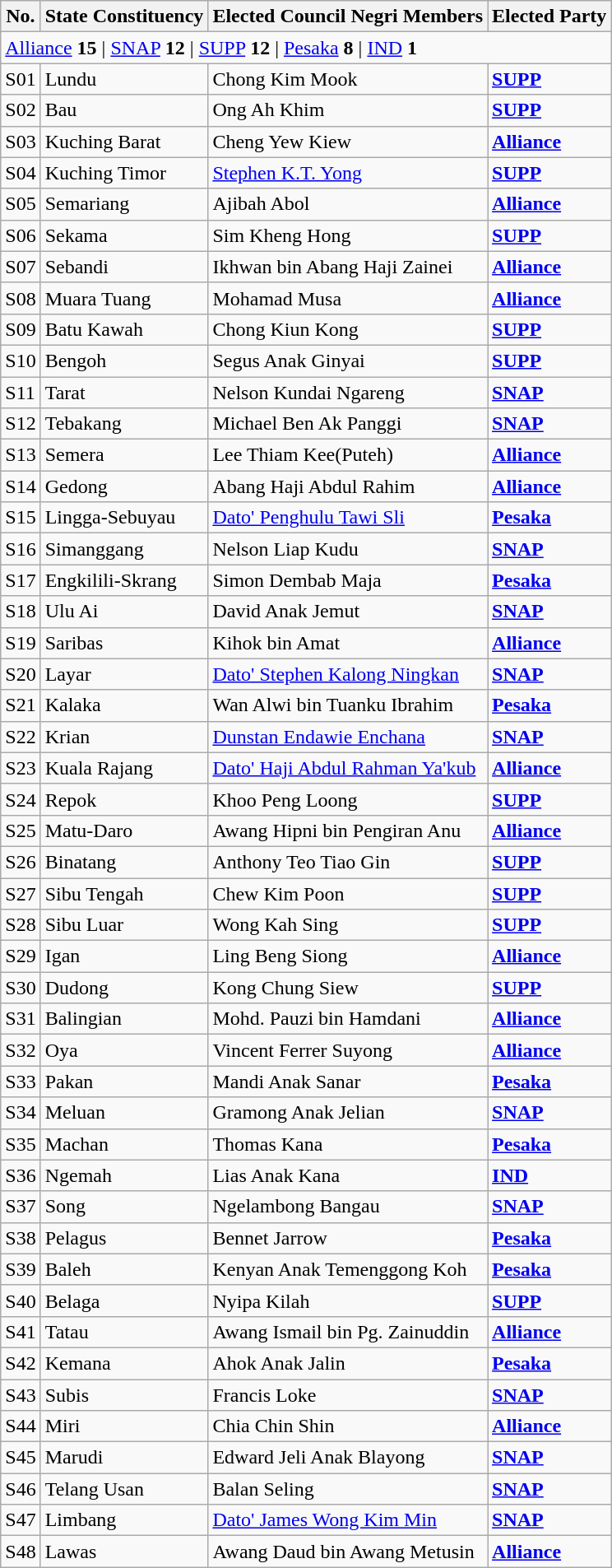<table class="wikitable">
<tr>
<th>No.</th>
<th>State Constituency</th>
<th>Elected Council Negri Members</th>
<th>Elected Party</th>
</tr>
<tr>
<td colspan = "8"><a href='#'>Alliance</a> <strong>15</strong> | <a href='#'>SNAP</a> <strong>12</strong> | <a href='#'>SUPP</a> <strong>12</strong> | <a href='#'>Pesaka</a> <strong>8</strong> | <a href='#'>IND</a> <strong>1</strong></td>
</tr>
<tr>
<td>S01</td>
<td>Lundu</td>
<td>Chong Kim Mook</td>
<td><strong><a href='#'>SUPP</a></strong></td>
</tr>
<tr>
<td>S02</td>
<td>Bau</td>
<td>Ong Ah Khim</td>
<td><strong><a href='#'>SUPP</a></strong></td>
</tr>
<tr>
<td>S03</td>
<td>Kuching Barat</td>
<td>Cheng Yew Kiew</td>
<td><strong><a href='#'>Alliance</a></strong></td>
</tr>
<tr>
<td>S04</td>
<td>Kuching Timor</td>
<td><a href='#'>Stephen K.T. Yong</a></td>
<td><strong><a href='#'>SUPP</a></strong></td>
</tr>
<tr>
<td>S05</td>
<td>Semariang</td>
<td>Ajibah Abol</td>
<td><strong><a href='#'>Alliance</a></strong></td>
</tr>
<tr>
<td>S06</td>
<td>Sekama</td>
<td>Sim Kheng Hong</td>
<td><strong><a href='#'>SUPP</a></strong></td>
</tr>
<tr>
<td>S07</td>
<td>Sebandi</td>
<td>Ikhwan bin Abang Haji Zainei</td>
<td><strong><a href='#'>Alliance</a></strong></td>
</tr>
<tr>
<td>S08</td>
<td>Muara Tuang</td>
<td>Mohamad Musa</td>
<td><strong><a href='#'>Alliance</a></strong></td>
</tr>
<tr>
<td>S09</td>
<td>Batu Kawah</td>
<td>Chong Kiun Kong</td>
<td><strong><a href='#'>SUPP</a></strong></td>
</tr>
<tr>
<td>S10</td>
<td>Bengoh</td>
<td>Segus Anak Ginyai</td>
<td><strong><a href='#'>SUPP</a></strong></td>
</tr>
<tr>
<td>S11</td>
<td>Tarat</td>
<td>Nelson Kundai Ngareng</td>
<td><strong><a href='#'>SNAP</a></strong></td>
</tr>
<tr>
<td>S12</td>
<td>Tebakang</td>
<td>Michael Ben Ak Panggi</td>
<td><strong><a href='#'>SNAP</a></strong></td>
</tr>
<tr>
<td>S13</td>
<td>Semera</td>
<td>Lee Thiam Kee(Puteh)</td>
<td><strong><a href='#'>Alliance</a></strong></td>
</tr>
<tr>
<td>S14</td>
<td>Gedong</td>
<td>Abang Haji Abdul Rahim</td>
<td><strong><a href='#'>Alliance</a></strong></td>
</tr>
<tr>
<td>S15</td>
<td>Lingga-Sebuyau</td>
<td><a href='#'>Dato' Penghulu Tawi Sli</a></td>
<td><strong><a href='#'>Pesaka</a></strong></td>
</tr>
<tr>
<td>S16</td>
<td>Simanggang</td>
<td>Nelson Liap Kudu</td>
<td><strong><a href='#'>SNAP</a></strong></td>
</tr>
<tr>
<td>S17</td>
<td>Engkilili-Skrang</td>
<td>Simon Dembab Maja</td>
<td><strong><a href='#'>Pesaka</a></strong></td>
</tr>
<tr>
<td>S18</td>
<td>Ulu Ai</td>
<td>David Anak Jemut</td>
<td><strong><a href='#'>SNAP</a></strong></td>
</tr>
<tr>
<td>S19</td>
<td>Saribas</td>
<td>Kihok bin Amat</td>
<td><strong><a href='#'>Alliance</a></strong></td>
</tr>
<tr>
<td>S20</td>
<td>Layar</td>
<td><a href='#'>Dato' Stephen Kalong Ningkan</a></td>
<td><strong><a href='#'>SNAP</a></strong></td>
</tr>
<tr>
<td>S21</td>
<td>Kalaka</td>
<td>Wan Alwi bin Tuanku Ibrahim</td>
<td><strong><a href='#'>Pesaka</a></strong></td>
</tr>
<tr>
<td>S22</td>
<td>Krian</td>
<td><a href='#'>Dunstan Endawie Enchana</a></td>
<td><strong><a href='#'>SNAP</a></strong></td>
</tr>
<tr>
<td>S23</td>
<td>Kuala Rajang</td>
<td><a href='#'>Dato' Haji Abdul Rahman Ya'kub</a></td>
<td><strong><a href='#'>Alliance</a></strong></td>
</tr>
<tr>
<td>S24</td>
<td>Repok</td>
<td>Khoo Peng Loong</td>
<td><strong><a href='#'>SUPP</a></strong></td>
</tr>
<tr>
<td>S25</td>
<td>Matu-Daro</td>
<td>Awang Hipni bin Pengiran Anu</td>
<td><strong><a href='#'>Alliance</a></strong></td>
</tr>
<tr>
<td>S26</td>
<td>Binatang</td>
<td>Anthony Teo Tiao Gin</td>
<td><strong><a href='#'>SUPP</a></strong></td>
</tr>
<tr>
<td>S27</td>
<td>Sibu Tengah</td>
<td>Chew Kim Poon</td>
<td><strong><a href='#'>SUPP</a></strong></td>
</tr>
<tr>
<td>S28</td>
<td>Sibu Luar</td>
<td>Wong Kah Sing</td>
<td><strong><a href='#'>SUPP</a></strong></td>
</tr>
<tr>
<td>S29</td>
<td>Igan</td>
<td>Ling Beng Siong</td>
<td><strong><a href='#'>Alliance</a></strong></td>
</tr>
<tr>
<td>S30</td>
<td>Dudong</td>
<td>Kong Chung Siew</td>
<td><strong><a href='#'>SUPP</a></strong></td>
</tr>
<tr>
<td>S31</td>
<td>Balingian</td>
<td>Mohd. Pauzi bin Hamdani</td>
<td><strong><a href='#'>Alliance</a></strong></td>
</tr>
<tr>
<td>S32</td>
<td>Oya</td>
<td>Vincent Ferrer Suyong</td>
<td><strong><a href='#'>Alliance</a></strong></td>
</tr>
<tr>
<td>S33</td>
<td>Pakan</td>
<td>Mandi Anak Sanar</td>
<td><strong><a href='#'>Pesaka</a></strong></td>
</tr>
<tr>
<td>S34</td>
<td>Meluan</td>
<td>Gramong Anak Jelian</td>
<td><strong><a href='#'>SNAP</a></strong></td>
</tr>
<tr>
<td>S35</td>
<td>Machan</td>
<td>Thomas Kana</td>
<td><strong><a href='#'>Pesaka</a></strong></td>
</tr>
<tr>
<td>S36</td>
<td>Ngemah</td>
<td>Lias Anak Kana</td>
<td><strong><a href='#'>IND</a></strong></td>
</tr>
<tr>
<td>S37</td>
<td>Song</td>
<td>Ngelambong Bangau</td>
<td><strong><a href='#'>SNAP</a></strong></td>
</tr>
<tr>
<td>S38</td>
<td>Pelagus</td>
<td>Bennet Jarrow</td>
<td><strong><a href='#'>Pesaka</a></strong></td>
</tr>
<tr>
<td>S39</td>
<td>Baleh</td>
<td>Kenyan Anak Temenggong Koh</td>
<td><strong><a href='#'>Pesaka</a></strong></td>
</tr>
<tr>
<td>S40</td>
<td>Belaga</td>
<td>Nyipa Kilah</td>
<td><strong><a href='#'>SUPP</a></strong></td>
</tr>
<tr>
<td>S41</td>
<td>Tatau</td>
<td>Awang Ismail bin Pg. Zainuddin</td>
<td><strong><a href='#'>Alliance</a></strong></td>
</tr>
<tr>
<td>S42</td>
<td>Kemana</td>
<td>Ahok Anak Jalin</td>
<td><strong><a href='#'>Pesaka</a></strong></td>
</tr>
<tr>
<td>S43</td>
<td>Subis</td>
<td>Francis Loke</td>
<td><strong><a href='#'>SNAP</a></strong></td>
</tr>
<tr>
<td>S44</td>
<td>Miri</td>
<td>Chia Chin Shin</td>
<td><strong><a href='#'>Alliance</a></strong></td>
</tr>
<tr>
<td>S45</td>
<td>Marudi</td>
<td>Edward Jeli Anak Blayong</td>
<td><strong><a href='#'>SNAP</a></strong></td>
</tr>
<tr>
<td>S46</td>
<td>Telang Usan</td>
<td>Balan Seling</td>
<td><strong><a href='#'>SNAP</a></strong></td>
</tr>
<tr>
<td>S47</td>
<td>Limbang</td>
<td><a href='#'>Dato' James Wong Kim Min</a></td>
<td><strong><a href='#'>SNAP</a></strong></td>
</tr>
<tr>
<td>S48</td>
<td>Lawas</td>
<td>Awang Daud bin Awang Metusin</td>
<td><strong><a href='#'>Alliance</a></strong></td>
</tr>
</table>
